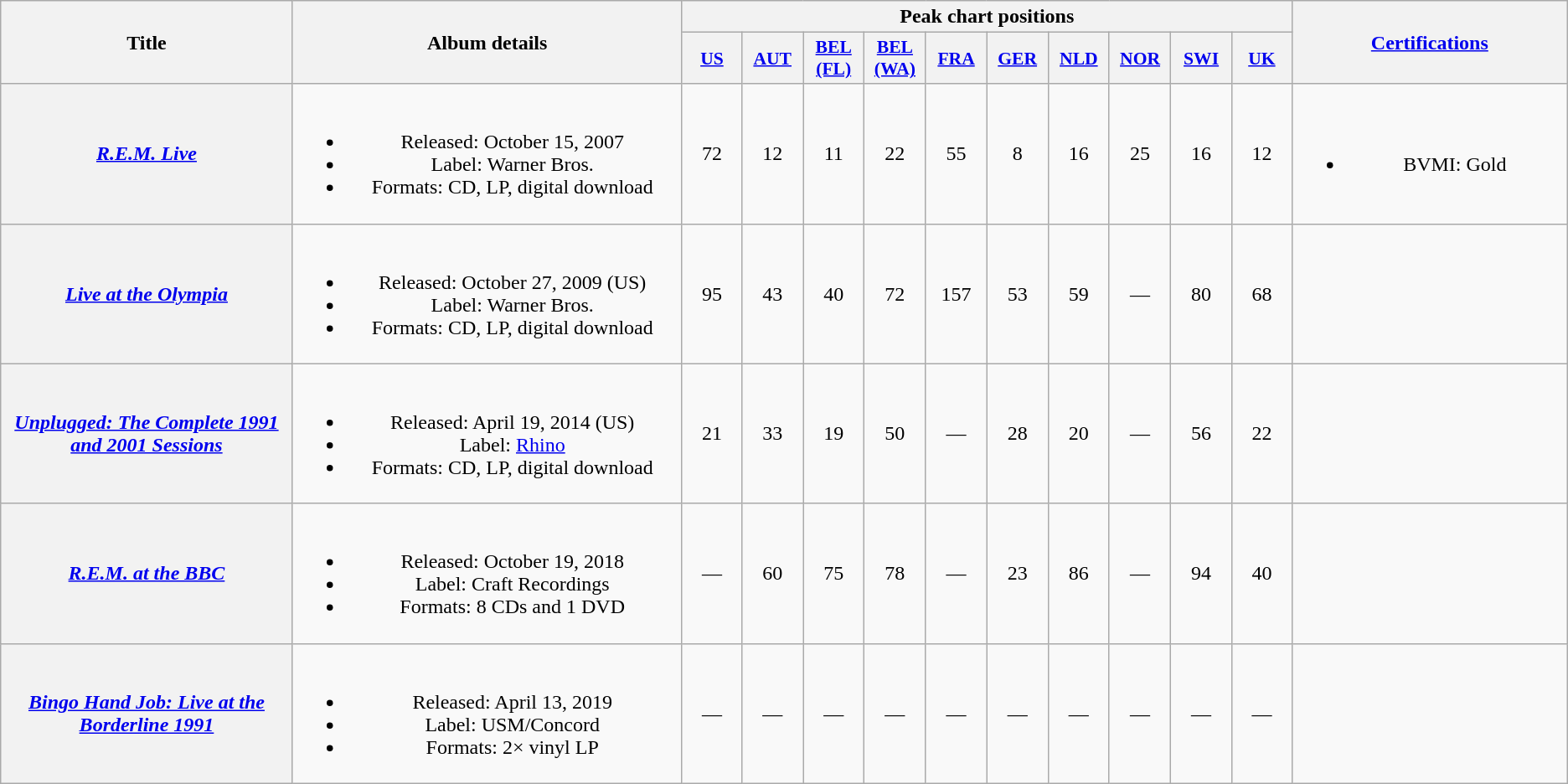<table class="wikitable plainrowheaders" style="text-align:center;">
<tr>
<th scope="col" rowspan="2" style="width:15em;">Title</th>
<th scope="col" rowspan="2" style="width:20em;">Album details</th>
<th scope="col" colspan="10">Peak chart positions</th>
<th scope="col" rowspan="2" style="width:14em;"><a href='#'>Certifications</a></th>
</tr>
<tr>
<th scope="col" style="width:3em;font-size:90%;"><a href='#'>US</a><br></th>
<th scope="col" style="width:3em;font-size:90%;"><a href='#'>AUT</a><br></th>
<th scope="col" style="width:3em;font-size:90%;"><a href='#'>BEL<br>(FL)</a><br></th>
<th scope="col" style="width:3em;font-size:90%;"><a href='#'>BEL<br>(WA)</a><br></th>
<th scope="col" style="width:3em;font-size:90%;"><a href='#'>FRA</a><br></th>
<th scope="col" style="width:3em;font-size:90%;"><a href='#'>GER</a><br></th>
<th scope="col" style="width:3em;font-size:90%;"><a href='#'>NLD</a><br></th>
<th scope="col" style="width:3em;font-size:90%;"><a href='#'>NOR</a><br></th>
<th scope="col" style="width:3em;font-size:90%;"><a href='#'>SWI</a><br></th>
<th scope="col" style="width:3em;font-size:90%;"><a href='#'>UK</a><br></th>
</tr>
<tr>
<th scope="row"><em><a href='#'>R.E.M. Live</a></em></th>
<td><br><ul><li>Released: October 15, 2007</li><li>Label: Warner Bros.</li><li>Formats: CD, LP, digital download</li></ul></td>
<td>72</td>
<td>12</td>
<td>11</td>
<td>22</td>
<td>55</td>
<td>8</td>
<td>16</td>
<td>25</td>
<td>16</td>
<td>12</td>
<td><br><ul><li>BVMI: Gold</li></ul></td>
</tr>
<tr>
<th scope="row"><em><a href='#'>Live at the Olympia</a></em></th>
<td><br><ul><li>Released: October 27, 2009 <span>(US)</span></li><li>Label: Warner Bros.</li><li>Formats: CD, LP, digital download</li></ul></td>
<td>95</td>
<td>43</td>
<td>40</td>
<td>72</td>
<td>157</td>
<td>53</td>
<td>59</td>
<td>—</td>
<td>80</td>
<td>68</td>
<td></td>
</tr>
<tr>
<th scope="row"><em><a href='#'>Unplugged: The Complete 1991 and 2001 Sessions</a></em></th>
<td><br><ul><li>Released: April 19, 2014 <span>(US)</span></li><li>Label: <a href='#'>Rhino</a></li><li>Formats: CD, LP, digital download</li></ul></td>
<td>21</td>
<td>33</td>
<td>19</td>
<td>50</td>
<td>—</td>
<td>28</td>
<td>20</td>
<td>—</td>
<td>56</td>
<td>22</td>
<td></td>
</tr>
<tr>
<th scope="row"><em><a href='#'>R.E.M. at the BBC</a></em></th>
<td><br><ul><li>Released: October 19, 2018</li><li>Label: Craft Recordings</li><li>Formats: 8 CDs and 1 DVD</li></ul></td>
<td>—</td>
<td>60</td>
<td>75</td>
<td>78</td>
<td>—</td>
<td>23</td>
<td>86</td>
<td>—</td>
<td>94</td>
<td>40</td>
<td></td>
</tr>
<tr>
<th scope="row"><em><a href='#'>Bingo Hand Job: Live at the Borderline 1991</a></em> </th>
<td><br><ul><li>Released: April 13, 2019</li><li>Label: USM/Concord</li><li>Formats: 2× vinyl LP</li></ul></td>
<td>—</td>
<td>—</td>
<td>—</td>
<td>—</td>
<td>—</td>
<td>—</td>
<td>—</td>
<td>—</td>
<td>—</td>
<td>—</td>
<td></td>
</tr>
</table>
